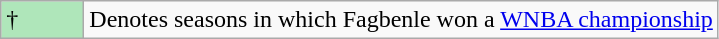<table class="wikitable">
<tr>
<td style="background:#afe6ba; width:3em;">†</td>
<td>Denotes seasons in which Fagbenle won a <a href='#'>WNBA championship</a></td>
</tr>
</table>
